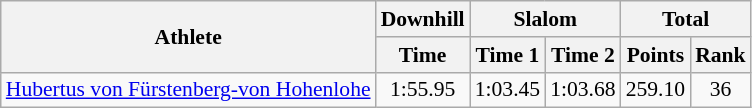<table class="wikitable" style="font-size:90%">
<tr>
<th rowspan="2">Athlete</th>
<th>Downhill</th>
<th colspan="2">Slalom</th>
<th colspan="2">Total</th>
</tr>
<tr>
<th>Time</th>
<th>Time 1</th>
<th>Time 2</th>
<th>Points</th>
<th>Rank</th>
</tr>
<tr>
<td><a href='#'>Hubertus von Fürstenberg-von Hohenlohe</a></td>
<td align="center">1:55.95</td>
<td align="center">1:03.45</td>
<td align="center">1:03.68</td>
<td align="center">259.10</td>
<td align="center">36</td>
</tr>
</table>
